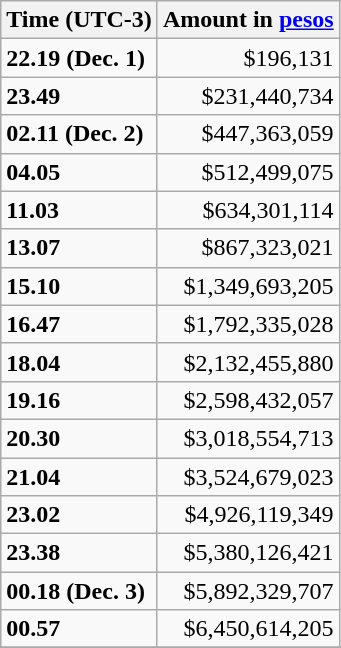<table class="wikitable">
<tr>
<th>Time (UTC-3)</th>
<th>Amount in <a href='#'>pesos</a></th>
</tr>
<tr align=right>
<td align=left><strong>22.19 (Dec. 1)</strong></td>
<td>$196,131</td>
</tr>
<tr align=right>
<td align=left><strong>23.49</strong></td>
<td>$231,440,734</td>
</tr>
<tr align=right>
<td align=left><strong>02.11 (Dec. 2)</strong></td>
<td>$447,363,059</td>
</tr>
<tr align=right>
<td align=left><strong>04.05</strong></td>
<td>$512,499,075</td>
</tr>
<tr align=right>
<td align=left><strong>11.03</strong></td>
<td>$634,301,114</td>
</tr>
<tr align=right>
<td align=left><strong>13.07</strong></td>
<td>$867,323,021</td>
</tr>
<tr align=right>
<td align=left><strong>15.10</strong></td>
<td>$1,349,693,205</td>
</tr>
<tr align=right>
<td align=left><strong>16.47</strong></td>
<td>$1,792,335,028</td>
</tr>
<tr align=right>
<td align=left><strong>18.04</strong></td>
<td>$2,132,455,880</td>
</tr>
<tr align=right>
<td align=left><strong>19.16</strong></td>
<td>$2,598,432,057</td>
</tr>
<tr align=right>
<td align=left><strong>20.30</strong></td>
<td>$3,018,554,713</td>
</tr>
<tr align=right>
<td align=left><strong>21.04</strong></td>
<td>$3,524,679,023</td>
</tr>
<tr align=right>
<td align=left><strong>23.02</strong></td>
<td>$4,926,119,349</td>
</tr>
<tr align=right>
<td align=left><strong>23.38</strong></td>
<td>$5,380,126,421</td>
</tr>
<tr align=right>
<td align=left><strong>00.18 (Dec. 3)</strong></td>
<td>$5,892,329,707</td>
</tr>
<tr align=right>
<td align=left><strong>00.57</strong></td>
<td>$6,450,614,205</td>
</tr>
<tr>
</tr>
</table>
